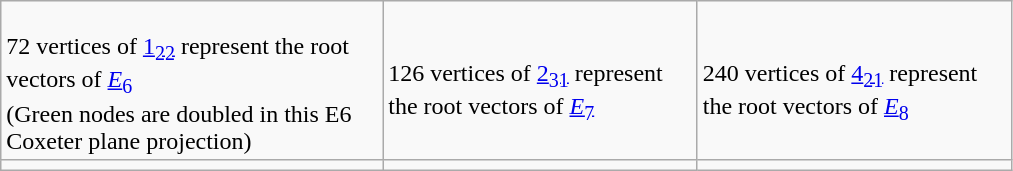<table class=wikitable width=675 center>
<tr>
<td><br>72 vertices of <a href='#'>1<sub>22</sub></a> represent the root vectors of <a href='#'><em>E</em><sub>6</sub></a><br>(Green nodes are doubled in this E6 Coxeter plane projection)</td>
<td><br>126 vertices of <a href='#'>2<sub>31</sub></a> represent the root vectors of <a href='#'><em>E</em><sub>7</sub></a></td>
<td><br>240 vertices of <a href='#'>4<sub>21</sub></a> represent the root vectors of <a href='#'><em>E</em><sub>8</sub></a></td>
</tr>
<tr align=center>
<td></td>
<td></td>
<td></td>
</tr>
</table>
